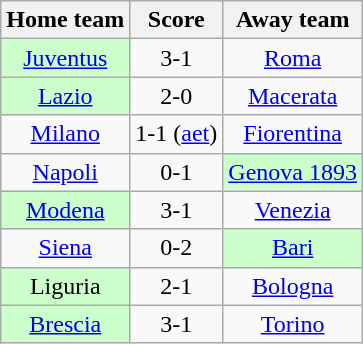<table class="wikitable" style="text-align: center">
<tr>
<th>Home team</th>
<th>Score</th>
<th>Away team</th>
</tr>
<tr>
<td bgcolor="ccffcc"><a href='#'>Juventus</a></td>
<td>3-1</td>
<td><a href='#'>Roma</a></td>
</tr>
<tr>
<td bgcolor="ccffcc"><a href='#'>Lazio</a></td>
<td>2-0</td>
<td><a href='#'>Macerata</a></td>
</tr>
<tr>
<td><a href='#'>Milano</a></td>
<td>1-1 (<a href='#'>aet</a>)</td>
<td><a href='#'>Fiorentina</a></td>
</tr>
<tr>
<td><a href='#'>Napoli</a></td>
<td>0-1</td>
<td bgcolor="ccffcc"><a href='#'>Genova 1893</a></td>
</tr>
<tr>
<td bgcolor="ccffcc"><a href='#'>Modena</a></td>
<td>3-1</td>
<td><a href='#'>Venezia</a></td>
</tr>
<tr>
<td><a href='#'>Siena</a></td>
<td>0-2</td>
<td bgcolor="ccffcc"><a href='#'>Bari</a></td>
</tr>
<tr>
<td bgcolor="ccffcc">Liguria</td>
<td>2-1</td>
<td><a href='#'>Bologna</a></td>
</tr>
<tr>
<td bgcolor="ccffcc"><a href='#'>Brescia</a></td>
<td>3-1</td>
<td><a href='#'>Torino</a></td>
</tr>
</table>
